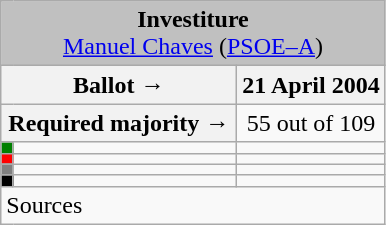<table class="wikitable" style="text-align:center;">
<tr>
<td colspan="3" align="center" bgcolor="#C0C0C0"><strong>Investiture</strong><br><a href='#'>Manuel Chaves</a> (<a href='#'>PSOE–A</a>)</td>
</tr>
<tr>
<th colspan="2" width="150px">Ballot →</th>
<th>21 April 2004</th>
</tr>
<tr>
<th colspan="2">Required majority →</th>
<td>55 out of 109 </td>
</tr>
<tr>
<th width="1px" style="background:green;"></th>
<td align="left"></td>
<td></td>
</tr>
<tr>
<th style="color:inherit;background:red;"></th>
<td align="left"></td>
<td></td>
</tr>
<tr>
<th style="color:inherit;background:gray;"></th>
<td align="left"></td>
<td></td>
</tr>
<tr>
<th style="color:inherit;background:black;"></th>
<td align="left"></td>
<td></td>
</tr>
<tr>
<td align="left" colspan="3">Sources</td>
</tr>
</table>
